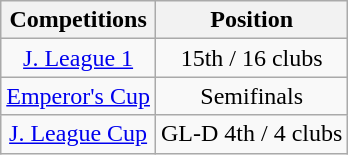<table class="wikitable" style="text-align:center;">
<tr>
<th>Competitions</th>
<th>Position</th>
</tr>
<tr>
<td><a href='#'>J. League 1</a></td>
<td>15th / 16 clubs</td>
</tr>
<tr>
<td><a href='#'>Emperor's Cup</a></td>
<td>Semifinals</td>
</tr>
<tr>
<td><a href='#'>J. League Cup</a></td>
<td>GL-D 4th / 4 clubs</td>
</tr>
</table>
